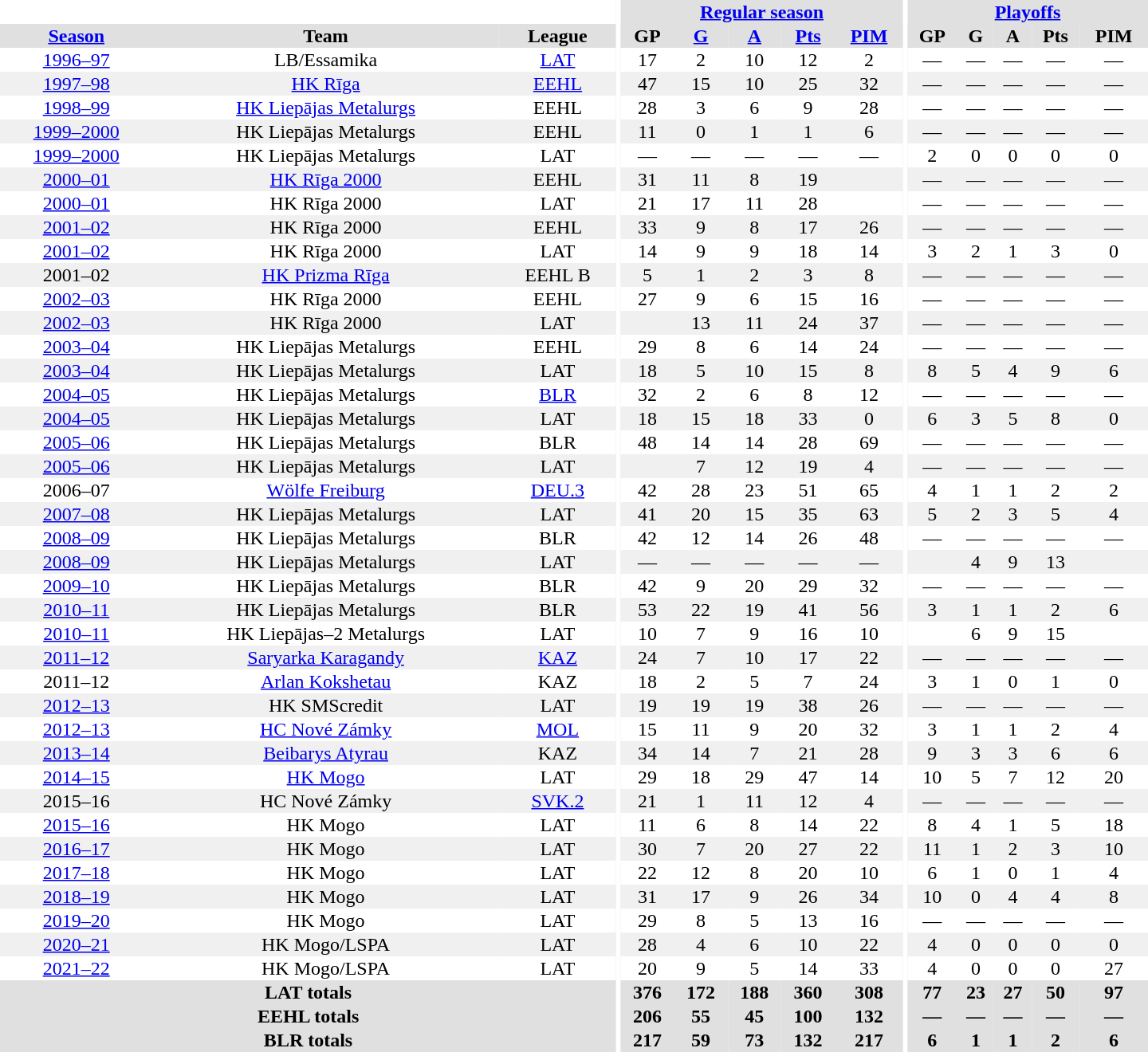<table border="0" cellpadding="1" cellspacing="0" style="text-align:center; width:60em">
<tr style="background:#e0e0e0;">
<th colspan="3" style="background:#fff;"></th>
<th rowspan="99" style="background:#fff;"></th>
<th colspan="5"><a href='#'>Regular season</a></th>
<th rowspan="99" style="background:#fff;"></th>
<th colspan="5"><a href='#'>Playoffs</a></th>
</tr>
<tr style="background:#e0e0e0;">
<th><a href='#'>Season</a></th>
<th>Team</th>
<th>League</th>
<th>GP</th>
<th><a href='#'>G</a></th>
<th><a href='#'>A</a></th>
<th><a href='#'>Pts</a></th>
<th><a href='#'>PIM</a></th>
<th>GP</th>
<th>G</th>
<th>A</th>
<th>Pts</th>
<th>PIM</th>
</tr>
<tr>
<td><a href='#'>1996–97</a></td>
<td>LB/Essamika</td>
<td><a href='#'>LAT</a></td>
<td>17</td>
<td>2</td>
<td>10</td>
<td>12</td>
<td>2</td>
<td>—</td>
<td>—</td>
<td>—</td>
<td>—</td>
<td>—</td>
</tr>
<tr bgcolor="#f0f0f0">
<td><a href='#'>1997–98</a></td>
<td><a href='#'>HK Rīga</a></td>
<td><a href='#'>EEHL</a></td>
<td>47</td>
<td>15</td>
<td>10</td>
<td>25</td>
<td>32</td>
<td>—</td>
<td>—</td>
<td>—</td>
<td>—</td>
<td>—</td>
</tr>
<tr>
<td><a href='#'>1998–99</a></td>
<td><a href='#'>HK Liepājas Metalurgs</a></td>
<td>EEHL</td>
<td>28</td>
<td>3</td>
<td>6</td>
<td>9</td>
<td>28</td>
<td>—</td>
<td>—</td>
<td>—</td>
<td>—</td>
<td>—</td>
</tr>
<tr bgcolor="#f0f0f0">
<td><a href='#'>1999–2000</a></td>
<td>HK Liepājas Metalurgs</td>
<td>EEHL</td>
<td>11</td>
<td>0</td>
<td>1</td>
<td>1</td>
<td>6</td>
<td>—</td>
<td>—</td>
<td>—</td>
<td>—</td>
<td>—</td>
</tr>
<tr>
<td><a href='#'>1999–2000</a></td>
<td>HK Liepājas Metalurgs</td>
<td>LAT</td>
<td>—</td>
<td>—</td>
<td>—</td>
<td>—</td>
<td>—</td>
<td>2</td>
<td>0</td>
<td>0</td>
<td>0</td>
<td>0</td>
</tr>
<tr bgcolor="#f0f0f0">
<td><a href='#'>2000–01</a></td>
<td><a href='#'>HK Rīga 2000</a></td>
<td>EEHL</td>
<td>31</td>
<td>11</td>
<td>8</td>
<td>19</td>
<td></td>
<td>—</td>
<td>—</td>
<td>—</td>
<td>—</td>
<td>—</td>
</tr>
<tr>
<td><a href='#'>2000–01</a></td>
<td>HK Rīga 2000</td>
<td>LAT</td>
<td>21</td>
<td>17</td>
<td>11</td>
<td>28</td>
<td></td>
<td>—</td>
<td>—</td>
<td>—</td>
<td>—</td>
<td>—</td>
</tr>
<tr bgcolor="#f0f0f0">
<td><a href='#'>2001–02</a></td>
<td>HK Rīga 2000</td>
<td>EEHL</td>
<td>33</td>
<td>9</td>
<td>8</td>
<td>17</td>
<td>26</td>
<td>—</td>
<td>—</td>
<td>—</td>
<td>—</td>
<td>—</td>
</tr>
<tr>
<td><a href='#'>2001–02</a></td>
<td>HK Rīga 2000</td>
<td>LAT</td>
<td>14</td>
<td>9</td>
<td>9</td>
<td>18</td>
<td>14</td>
<td>3</td>
<td>2</td>
<td>1</td>
<td>3</td>
<td>0</td>
</tr>
<tr bgcolor="#f0f0f0">
<td>2001–02</td>
<td><a href='#'>HK Prizma Rīga</a></td>
<td>EEHL B</td>
<td>5</td>
<td>1</td>
<td>2</td>
<td>3</td>
<td>8</td>
<td>—</td>
<td>—</td>
<td>—</td>
<td>—</td>
<td>—</td>
</tr>
<tr>
<td><a href='#'>2002–03</a></td>
<td>HK Rīga 2000</td>
<td>EEHL</td>
<td>27</td>
<td>9</td>
<td>6</td>
<td>15</td>
<td>16</td>
<td>—</td>
<td>—</td>
<td>—</td>
<td>—</td>
<td>—</td>
</tr>
<tr bgcolor="#f0f0f0">
<td><a href='#'>2002–03</a></td>
<td>HK Rīga 2000</td>
<td>LAT</td>
<td></td>
<td>13</td>
<td>11</td>
<td>24</td>
<td>37</td>
<td>—</td>
<td>—</td>
<td>—</td>
<td>—</td>
<td>—</td>
</tr>
<tr>
<td><a href='#'>2003–04</a></td>
<td>HK Liepājas Metalurgs</td>
<td>EEHL</td>
<td>29</td>
<td>8</td>
<td>6</td>
<td>14</td>
<td>24</td>
<td>—</td>
<td>—</td>
<td>—</td>
<td>—</td>
<td>—</td>
</tr>
<tr bgcolor="#f0f0f0">
<td><a href='#'>2003–04</a></td>
<td>HK Liepājas Metalurgs</td>
<td>LAT</td>
<td>18</td>
<td>5</td>
<td>10</td>
<td>15</td>
<td>8</td>
<td>8</td>
<td>5</td>
<td>4</td>
<td>9</td>
<td>6</td>
</tr>
<tr>
<td><a href='#'>2004–05</a></td>
<td>HK Liepājas Metalurgs</td>
<td><a href='#'>BLR</a></td>
<td>32</td>
<td>2</td>
<td>6</td>
<td>8</td>
<td>12</td>
<td>—</td>
<td>—</td>
<td>—</td>
<td>—</td>
<td>—</td>
</tr>
<tr bgcolor="#f0f0f0">
<td><a href='#'>2004–05</a></td>
<td>HK Liepājas Metalurgs</td>
<td>LAT</td>
<td>18</td>
<td>15</td>
<td>18</td>
<td>33</td>
<td>0</td>
<td>6</td>
<td>3</td>
<td>5</td>
<td>8</td>
<td>0</td>
</tr>
<tr>
<td><a href='#'>2005–06</a></td>
<td>HK Liepājas Metalurgs</td>
<td>BLR</td>
<td>48</td>
<td>14</td>
<td>14</td>
<td>28</td>
<td>69</td>
<td>—</td>
<td>—</td>
<td>—</td>
<td>—</td>
<td>—</td>
</tr>
<tr bgcolor="#f0f0f0">
<td><a href='#'>2005–06</a></td>
<td>HK Liepājas Metalurgs</td>
<td>LAT</td>
<td></td>
<td>7</td>
<td>12</td>
<td>19</td>
<td>4</td>
<td>—</td>
<td>—</td>
<td>—</td>
<td>—</td>
<td>—</td>
</tr>
<tr>
<td>2006–07</td>
<td><a href='#'>Wölfe Freiburg</a></td>
<td><a href='#'>DEU.3</a></td>
<td>42</td>
<td>28</td>
<td>23</td>
<td>51</td>
<td>65</td>
<td>4</td>
<td>1</td>
<td>1</td>
<td>2</td>
<td>2</td>
</tr>
<tr bgcolor="#f0f0f0">
<td><a href='#'>2007–08</a></td>
<td>HK Liepājas Metalurgs</td>
<td>LAT</td>
<td>41</td>
<td>20</td>
<td>15</td>
<td>35</td>
<td>63</td>
<td>5</td>
<td>2</td>
<td>3</td>
<td>5</td>
<td>4</td>
</tr>
<tr>
<td><a href='#'>2008–09</a></td>
<td>HK Liepājas Metalurgs</td>
<td>BLR</td>
<td>42</td>
<td>12</td>
<td>14</td>
<td>26</td>
<td>48</td>
<td>—</td>
<td>—</td>
<td>—</td>
<td>—</td>
<td>—</td>
</tr>
<tr bgcolor="#f0f0f0">
<td><a href='#'>2008–09</a></td>
<td>HK Liepājas Metalurgs</td>
<td>LAT</td>
<td>—</td>
<td>—</td>
<td>—</td>
<td>—</td>
<td>—</td>
<td></td>
<td>4</td>
<td>9</td>
<td>13</td>
<td></td>
</tr>
<tr>
<td><a href='#'>2009–10</a></td>
<td>HK Liepājas Metalurgs</td>
<td>BLR</td>
<td>42</td>
<td>9</td>
<td>20</td>
<td>29</td>
<td>32</td>
<td>—</td>
<td>—</td>
<td>—</td>
<td>—</td>
<td>—</td>
</tr>
<tr bgcolor="#f0f0f0">
<td><a href='#'>2010–11</a></td>
<td>HK Liepājas Metalurgs</td>
<td>BLR</td>
<td>53</td>
<td>22</td>
<td>19</td>
<td>41</td>
<td>56</td>
<td>3</td>
<td>1</td>
<td>1</td>
<td>2</td>
<td>6</td>
</tr>
<tr>
<td><a href='#'>2010–11</a></td>
<td>HK Liepājas–2 Metalurgs</td>
<td>LAT</td>
<td>10</td>
<td>7</td>
<td>9</td>
<td>16</td>
<td>10</td>
<td></td>
<td>6</td>
<td>9</td>
<td>15</td>
<td></td>
</tr>
<tr bgcolor="#f0f0f0">
<td><a href='#'>2011–12</a></td>
<td><a href='#'>Saryarka Karagandy</a></td>
<td><a href='#'>KAZ</a></td>
<td>24</td>
<td>7</td>
<td>10</td>
<td>17</td>
<td>22</td>
<td>—</td>
<td>—</td>
<td>—</td>
<td>—</td>
<td>—</td>
</tr>
<tr>
<td>2011–12</td>
<td><a href='#'>Arlan Kokshetau</a></td>
<td>KAZ</td>
<td>18</td>
<td>2</td>
<td>5</td>
<td>7</td>
<td>24</td>
<td>3</td>
<td>1</td>
<td>0</td>
<td>1</td>
<td>0</td>
</tr>
<tr bgcolor="#f0f0f0">
<td><a href='#'>2012–13</a></td>
<td>HK SMScredit</td>
<td>LAT</td>
<td>19</td>
<td>19</td>
<td>19</td>
<td>38</td>
<td>26</td>
<td>—</td>
<td>—</td>
<td>—</td>
<td>—</td>
<td>—</td>
</tr>
<tr>
<td><a href='#'>2012–13</a></td>
<td><a href='#'>HC Nové Zámky</a></td>
<td><a href='#'>MOL</a></td>
<td>15</td>
<td>11</td>
<td>9</td>
<td>20</td>
<td>32</td>
<td>3</td>
<td>1</td>
<td>1</td>
<td>2</td>
<td>4</td>
</tr>
<tr bgcolor="#f0f0f0">
<td><a href='#'>2013–14</a></td>
<td><a href='#'>Beibarys Atyrau</a></td>
<td>KAZ</td>
<td>34</td>
<td>14</td>
<td>7</td>
<td>21</td>
<td>28</td>
<td>9</td>
<td>3</td>
<td>3</td>
<td>6</td>
<td>6</td>
</tr>
<tr>
<td><a href='#'>2014–15</a></td>
<td><a href='#'>HK Mogo</a></td>
<td>LAT</td>
<td>29</td>
<td>18</td>
<td>29</td>
<td>47</td>
<td>14</td>
<td>10</td>
<td>5</td>
<td>7</td>
<td>12</td>
<td>20</td>
</tr>
<tr bgcolor="#f0f0f0">
<td>2015–16</td>
<td>HC Nové Zámky</td>
<td><a href='#'>SVK.2</a></td>
<td>21</td>
<td>1</td>
<td>11</td>
<td>12</td>
<td>4</td>
<td>—</td>
<td>—</td>
<td>—</td>
<td>—</td>
<td>—</td>
</tr>
<tr>
<td><a href='#'>2015–16</a></td>
<td>HK Mogo</td>
<td>LAT</td>
<td>11</td>
<td>6</td>
<td>8</td>
<td>14</td>
<td>22</td>
<td>8</td>
<td>4</td>
<td>1</td>
<td>5</td>
<td>18</td>
</tr>
<tr bgcolor="#f0f0f0">
<td><a href='#'>2016–17</a></td>
<td>HK Mogo</td>
<td>LAT</td>
<td>30</td>
<td>7</td>
<td>20</td>
<td>27</td>
<td>22</td>
<td>11</td>
<td>1</td>
<td>2</td>
<td>3</td>
<td>10</td>
</tr>
<tr>
<td><a href='#'>2017–18</a></td>
<td>HK Mogo</td>
<td>LAT</td>
<td>22</td>
<td>12</td>
<td>8</td>
<td>20</td>
<td>10</td>
<td>6</td>
<td>1</td>
<td>0</td>
<td>1</td>
<td>4</td>
</tr>
<tr bgcolor="#f0f0f0">
<td><a href='#'>2018–19</a></td>
<td>HK Mogo</td>
<td>LAT</td>
<td>31</td>
<td>17</td>
<td>9</td>
<td>26</td>
<td>34</td>
<td>10</td>
<td>0</td>
<td>4</td>
<td>4</td>
<td>8</td>
</tr>
<tr>
<td><a href='#'>2019–20</a></td>
<td>HK Mogo</td>
<td>LAT</td>
<td>29</td>
<td>8</td>
<td>5</td>
<td>13</td>
<td>16</td>
<td>—</td>
<td>—</td>
<td>—</td>
<td>—</td>
<td>—</td>
</tr>
<tr bgcolor="#f0f0f0">
<td><a href='#'>2020–21</a></td>
<td>HK Mogo/LSPA</td>
<td>LAT</td>
<td>28</td>
<td>4</td>
<td>6</td>
<td>10</td>
<td>22</td>
<td>4</td>
<td>0</td>
<td>0</td>
<td>0</td>
<td>0</td>
</tr>
<tr>
<td><a href='#'>2021–22</a></td>
<td>HK Mogo/LSPA</td>
<td>LAT</td>
<td>20</td>
<td>9</td>
<td>5</td>
<td>14</td>
<td>33</td>
<td>4</td>
<td>0</td>
<td>0</td>
<td>0</td>
<td>27</td>
</tr>
<tr bgcolor="#e0e0e0">
<th colspan="3">LAT totals</th>
<th>376</th>
<th>172</th>
<th>188</th>
<th>360</th>
<th>308</th>
<th>77</th>
<th>23</th>
<th>27</th>
<th>50</th>
<th>97</th>
</tr>
<tr bgcolor="#e0e0e0">
<th colspan="3">EEHL totals</th>
<th>206</th>
<th>55</th>
<th>45</th>
<th>100</th>
<th>132</th>
<th>—</th>
<th>—</th>
<th>—</th>
<th>—</th>
<th>—</th>
</tr>
<tr bgcolor="#e0e0e0">
<th colspan="3">BLR totals</th>
<th>217</th>
<th>59</th>
<th>73</th>
<th>132</th>
<th>217</th>
<th>6</th>
<th>1</th>
<th>1</th>
<th>2</th>
<th>6</th>
</tr>
</table>
